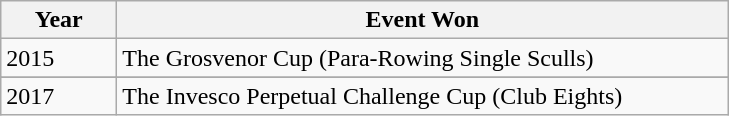<table class="wikitable">
<tr>
<th width=70>Year</th>
<th width=400>Event Won</th>
</tr>
<tr>
<td>2015</td>
<td>The Grosvenor Cup (Para-Rowing Single Sculls)</td>
</tr>
<tr>
</tr>
<tr>
<td>2017</td>
<td>The Invesco Perpetual Challenge Cup (Club Eights)</td>
</tr>
</table>
